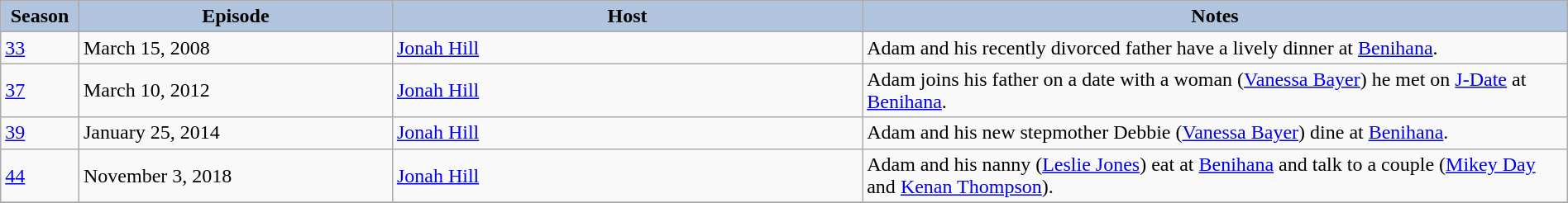<table class="wikitable" style="width:100%;">
<tr>
<th style="background:#B0C4DE;" width="5%">Season</th>
<th style="background:#B0C4DE;" width="20%">Episode</th>
<th style="background:#B0C4DE;" width="30%">Host</th>
<th style="background:#B0C4DE;" width="45%">Notes</th>
</tr>
<tr>
<td><a href='#'>33</a></td>
<td>March 15, 2008</td>
<td><a href='#'>Jonah Hill</a></td>
<td>Adam and his recently divorced father have a lively dinner at <a href='#'>Benihana</a>.</td>
</tr>
<tr>
<td><a href='#'>37</a></td>
<td>March 10, 2012</td>
<td><a href='#'>Jonah Hill</a></td>
<td>Adam joins his father on a date with a woman (<a href='#'>Vanessa Bayer</a>) he met on <a href='#'>J-Date</a> at <a href='#'>Benihana</a>.</td>
</tr>
<tr>
<td><a href='#'>39</a></td>
<td>January 25, 2014</td>
<td><a href='#'>Jonah Hill</a></td>
<td>Adam and his new stepmother Debbie (<a href='#'>Vanessa Bayer</a>) dine at <a href='#'>Benihana</a>.</td>
</tr>
<tr>
<td><a href='#'>44</a></td>
<td>November 3, 2018</td>
<td><a href='#'>Jonah Hill</a></td>
<td>Adam and his nanny (<a href='#'>Leslie Jones</a>) eat at <a href='#'>Benihana</a> and talk to a couple (<a href='#'>Mikey Day</a> and <a href='#'>Kenan Thompson</a>).</td>
</tr>
<tr>
</tr>
</table>
